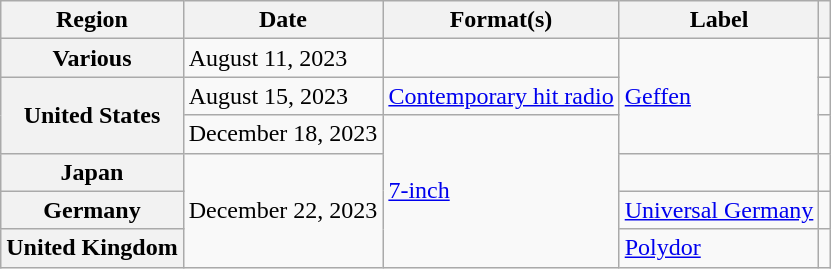<table class="wikitable plainrowheaders">
<tr>
<th scope="col">Region</th>
<th scope="col">Date</th>
<th scope="col">Format(s)</th>
<th scope="col">Label</th>
<th scope="col"></th>
</tr>
<tr>
<th scope="row">Various</th>
<td>August 11, 2023</td>
<td></td>
<td rowspan="3"><a href='#'>Geffen</a></td>
<td style="text-align:center;"></td>
</tr>
<tr>
<th scope="row" rowspan="2">United States</th>
<td>August 15, 2023</td>
<td><a href='#'>Contemporary hit radio</a></td>
<td style="text-align:center;"></td>
</tr>
<tr>
<td>December 18, 2023</td>
<td rowspan="4"><a href='#'>7-inch</a></td>
<td style="text-align:center;"></td>
</tr>
<tr>
<th scope="row">Japan</th>
<td rowspan="3">December 22, 2023</td>
<td></td>
<td style="text-align:center;"></td>
</tr>
<tr>
<th scope="row">Germany</th>
<td><a href='#'>Universal Germany</a></td>
<td style="text-align:center;"></td>
</tr>
<tr>
<th scope="row">United Kingdom</th>
<td><a href='#'>Polydor</a></td>
<td style="text-align:center;"></td>
</tr>
</table>
